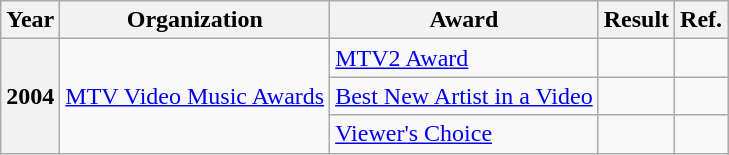<table class="wikitable">
<tr>
<th>Year</th>
<th>Organization</th>
<th>Award</th>
<th>Result</th>
<th>Ref.</th>
</tr>
<tr>
<th scope="row" rowspan="3">2004</th>
<td rowspan="3"><a href='#'>MTV Video Music Awards</a></td>
<td><a href='#'>MTV2 Award</a></td>
<td></td>
<td style="text-align:center;"></td>
</tr>
<tr>
<td><a href='#'>Best New Artist in a Video</a></td>
<td></td>
<td style="text-align:center;"></td>
</tr>
<tr>
<td><a href='#'>Viewer's Choice</a></td>
<td></td>
<td style="text-align:center;"></td>
</tr>
</table>
